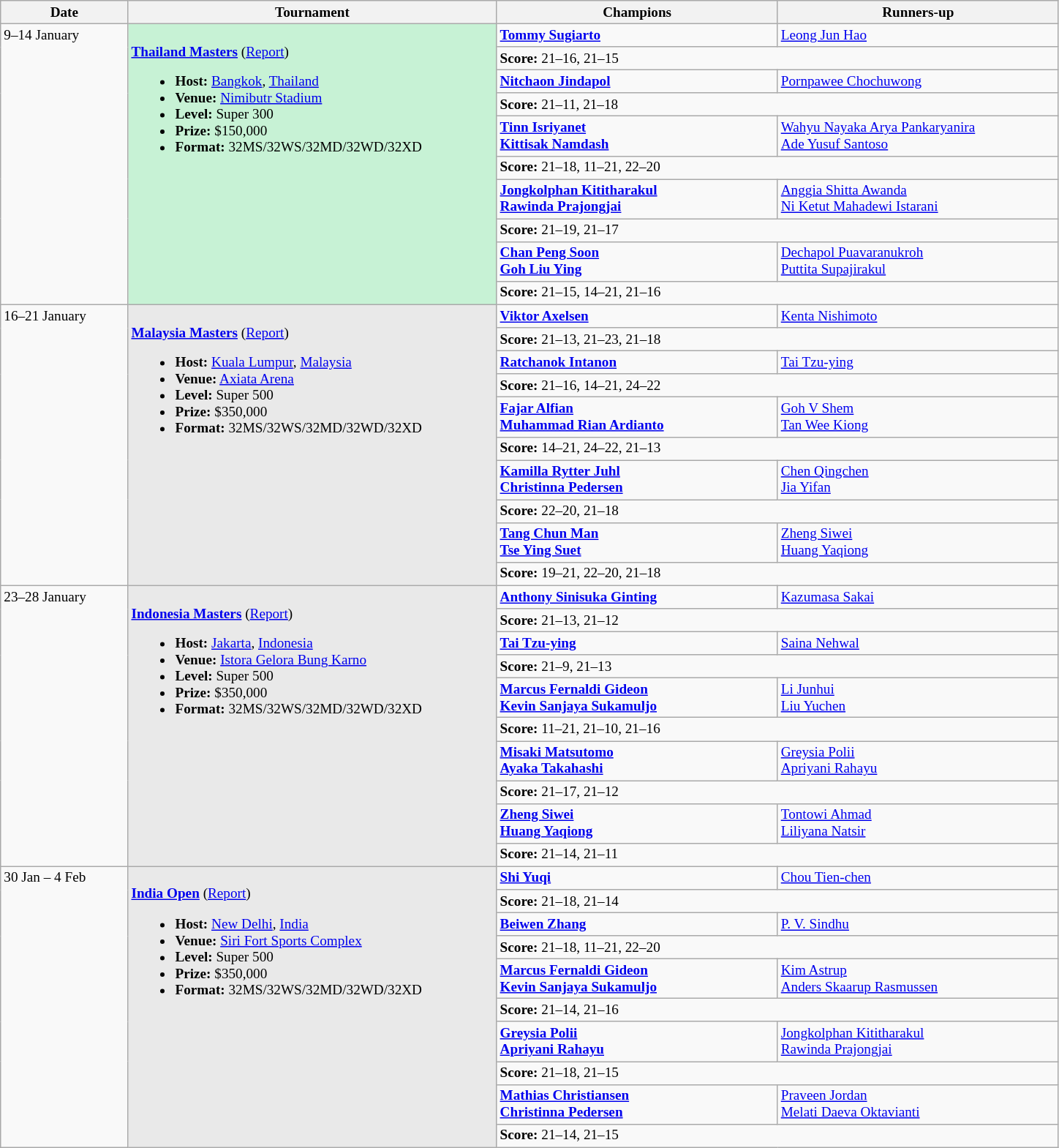<table class=wikitable style=font-size:80%>
<tr>
<th width=110>Date</th>
<th width=330>Tournament</th>
<th width=250>Champions</th>
<th width=250>Runners-up</th>
</tr>
<tr valign=top>
<td rowspan=10>9–14 January</td>
<td style="background:#C7F2D5;" rowspan="10"><br><strong><a href='#'>Thailand Masters</a></strong> (<a href='#'>Report</a>)<ul><li><strong>Host:</strong> <a href='#'>Bangkok</a>, <a href='#'>Thailand</a></li><li><strong>Venue:</strong> <a href='#'>Nimibutr Stadium</a></li><li><strong>Level:</strong> Super 300</li><li><strong>Prize:</strong> $150,000</li><li><strong>Format:</strong> 32MS/32WS/32MD/32WD/32XD</li></ul></td>
<td><strong> <a href='#'>Tommy Sugiarto</a></strong></td>
<td> <a href='#'>Leong Jun Hao</a></td>
</tr>
<tr>
<td colspan=2><strong>Score:</strong> 21–16, 21–15</td>
</tr>
<tr valign=top>
<td><strong> <a href='#'>Nitchaon Jindapol</a></strong></td>
<td> <a href='#'>Pornpawee Chochuwong</a></td>
</tr>
<tr>
<td colspan=2><strong>Score:</strong> 21–11, 21–18</td>
</tr>
<tr valign=top>
<td><strong> <a href='#'>Tinn Isriyanet</a><br> <a href='#'>Kittisak Namdash</a></strong></td>
<td> <a href='#'>Wahyu Nayaka Arya Pankaryanira</a><br> <a href='#'>Ade Yusuf Santoso</a></td>
</tr>
<tr>
<td colspan=2><strong>Score:</strong> 21–18, 11–21, 22–20</td>
</tr>
<tr valign=top>
<td><strong> <a href='#'>Jongkolphan Kititharakul</a><br> <a href='#'>Rawinda Prajongjai</a></strong></td>
<td> <a href='#'>Anggia Shitta Awanda</a><br> <a href='#'>Ni Ketut Mahadewi Istarani</a></td>
</tr>
<tr>
<td colspan=2><strong>Score:</strong> 21–19, 21–17</td>
</tr>
<tr valign=top>
<td><strong> <a href='#'>Chan Peng Soon</a><br> <a href='#'>Goh Liu Ying</a></strong></td>
<td> <a href='#'>Dechapol Puavaranukroh</a><br> <a href='#'>Puttita Supajirakul</a></td>
</tr>
<tr>
<td colspan=2><strong>Score:</strong> 21–15, 14–21, 21–16</td>
</tr>
<tr valign=top>
<td rowspan=10>16–21 January</td>
<td style="background:#E9E9E9;" rowspan="10"><br><strong><a href='#'>Malaysia Masters</a></strong> (<a href='#'>Report</a>)<ul><li><strong>Host:</strong> <a href='#'>Kuala Lumpur</a>, <a href='#'>Malaysia</a></li><li><strong>Venue:</strong> <a href='#'>Axiata Arena</a></li><li><strong>Level:</strong> Super 500</li><li><strong>Prize:</strong> $350,000</li><li><strong>Format:</strong> 32MS/32WS/32MD/32WD/32XD</li></ul></td>
<td><strong> <a href='#'>Viktor Axelsen</a></strong></td>
<td> <a href='#'>Kenta Nishimoto</a></td>
</tr>
<tr>
<td colspan=2><strong>Score:</strong> 21–13, 21–23, 21–18</td>
</tr>
<tr valign=top>
<td><strong> <a href='#'>Ratchanok Intanon</a></strong></td>
<td> <a href='#'>Tai Tzu-ying</a></td>
</tr>
<tr>
<td colspan=2><strong>Score:</strong> 21–16, 14–21, 24–22</td>
</tr>
<tr valign=top>
<td><strong> <a href='#'>Fajar Alfian</a><br> <a href='#'>Muhammad Rian Ardianto</a></strong></td>
<td> <a href='#'>Goh V Shem</a><br> <a href='#'>Tan Wee Kiong</a></td>
</tr>
<tr>
<td colspan=2><strong>Score:</strong> 14–21, 24–22, 21–13</td>
</tr>
<tr valign=top>
<td><strong> <a href='#'>Kamilla Rytter Juhl</a><br> <a href='#'>Christinna Pedersen</a></strong></td>
<td> <a href='#'>Chen Qingchen</a><br> <a href='#'>Jia Yifan</a></td>
</tr>
<tr>
<td colspan=2><strong>Score:</strong> 22–20, 21–18</td>
</tr>
<tr valign=top>
<td><strong> <a href='#'>Tang Chun Man</a><br> <a href='#'>Tse Ying Suet</a></strong></td>
<td> <a href='#'>Zheng Siwei</a><br> <a href='#'>Huang Yaqiong</a></td>
</tr>
<tr>
<td colspan=2><strong>Score:</strong> 19–21, 22–20, 21–18</td>
</tr>
<tr valign=top>
<td rowspan=10>23–28 January</td>
<td style="background:#E9E9E9;" rowspan="10"><br><strong><a href='#'>Indonesia Masters</a></strong> (<a href='#'>Report</a>)<ul><li><strong>Host:</strong> <a href='#'>Jakarta</a>, <a href='#'>Indonesia</a></li><li><strong>Venue:</strong> <a href='#'>Istora Gelora Bung Karno</a></li><li><strong>Level:</strong> Super 500</li><li><strong>Prize:</strong> $350,000</li><li><strong>Format:</strong> 32MS/32WS/32MD/32WD/32XD</li></ul></td>
<td><strong> <a href='#'>Anthony Sinisuka Ginting</a></strong></td>
<td> <a href='#'>Kazumasa Sakai</a></td>
</tr>
<tr>
<td colspan=2><strong>Score:</strong> 21–13, 21–12</td>
</tr>
<tr valign=top>
<td><strong> <a href='#'>Tai Tzu-ying</a></strong></td>
<td> <a href='#'>Saina Nehwal</a></td>
</tr>
<tr>
<td colspan=2><strong>Score:</strong> 21–9, 21–13</td>
</tr>
<tr valign=top>
<td><strong> <a href='#'>Marcus Fernaldi Gideon</a><br> <a href='#'>Kevin Sanjaya Sukamuljo</a></strong></td>
<td> <a href='#'>Li Junhui</a><br> <a href='#'>Liu Yuchen</a></td>
</tr>
<tr>
<td colspan=2><strong>Score:</strong> 11–21, 21–10, 21–16</td>
</tr>
<tr valign=top>
<td><strong> <a href='#'>Misaki Matsutomo</a><br> <a href='#'>Ayaka Takahashi</a></strong></td>
<td> <a href='#'>Greysia Polii</a><br> <a href='#'>Apriyani Rahayu</a></td>
</tr>
<tr>
<td colspan=2><strong>Score:</strong> 21–17, 21–12</td>
</tr>
<tr valign=top>
<td><strong> <a href='#'>Zheng Siwei</a><br> <a href='#'>Huang Yaqiong</a></strong></td>
<td> <a href='#'>Tontowi Ahmad</a><br> <a href='#'>Liliyana Natsir</a></td>
</tr>
<tr>
<td colspan=2><strong>Score:</strong> 21–14, 21–11</td>
</tr>
<tr valign=top>
<td rowspan=10>30 Jan – 4 Feb</td>
<td style="background:#E9E9E9;" rowspan="10"><br><strong><a href='#'>India Open</a></strong> (<a href='#'>Report</a>)<ul><li><strong>Host:</strong> <a href='#'>New Delhi</a>, <a href='#'>India</a></li><li><strong>Venue:</strong> <a href='#'>Siri Fort Sports Complex</a></li><li><strong>Level:</strong> Super 500</li><li><strong>Prize:</strong> $350,000</li><li><strong>Format:</strong> 32MS/32WS/32MD/32WD/32XD</li></ul></td>
<td><strong> <a href='#'>Shi Yuqi</a>  </strong></td>
<td> <a href='#'>Chou Tien-chen</a></td>
</tr>
<tr>
<td colspan=2><strong>Score:</strong> 21–18, 21–14</td>
</tr>
<tr valign=top>
<td><strong> <a href='#'>Beiwen Zhang</a></strong></td>
<td> <a href='#'>P. V. Sindhu</a></td>
</tr>
<tr>
<td colspan=2><strong>Score:</strong> 21–18, 11–21, 22–20</td>
</tr>
<tr valign=top>
<td><strong> <a href='#'>Marcus Fernaldi Gideon</a><br> <a href='#'>Kevin Sanjaya Sukamuljo</a></strong></td>
<td> <a href='#'>Kim Astrup</a><br> <a href='#'>Anders Skaarup Rasmussen</a></td>
</tr>
<tr>
<td colspan=2><strong>Score:</strong> 21–14, 21–16</td>
</tr>
<tr valign=top>
<td><strong> <a href='#'>Greysia Polii</a><br> <a href='#'>Apriyani Rahayu</a> </strong></td>
<td> <a href='#'>Jongkolphan Kititharakul</a><br> <a href='#'>Rawinda Prajongjai</a></td>
</tr>
<tr>
<td colspan=2><strong>Score:</strong> 21–18, 21–15</td>
</tr>
<tr valign=top>
<td><strong> <a href='#'>Mathias Christiansen</a><br> <a href='#'>Christinna Pedersen</a></strong></td>
<td> <a href='#'>Praveen Jordan</a><br> <a href='#'>Melati Daeva Oktavianti</a></td>
</tr>
<tr>
<td colspan=2><strong>Score:</strong> 21–14, 21–15</td>
</tr>
</table>
